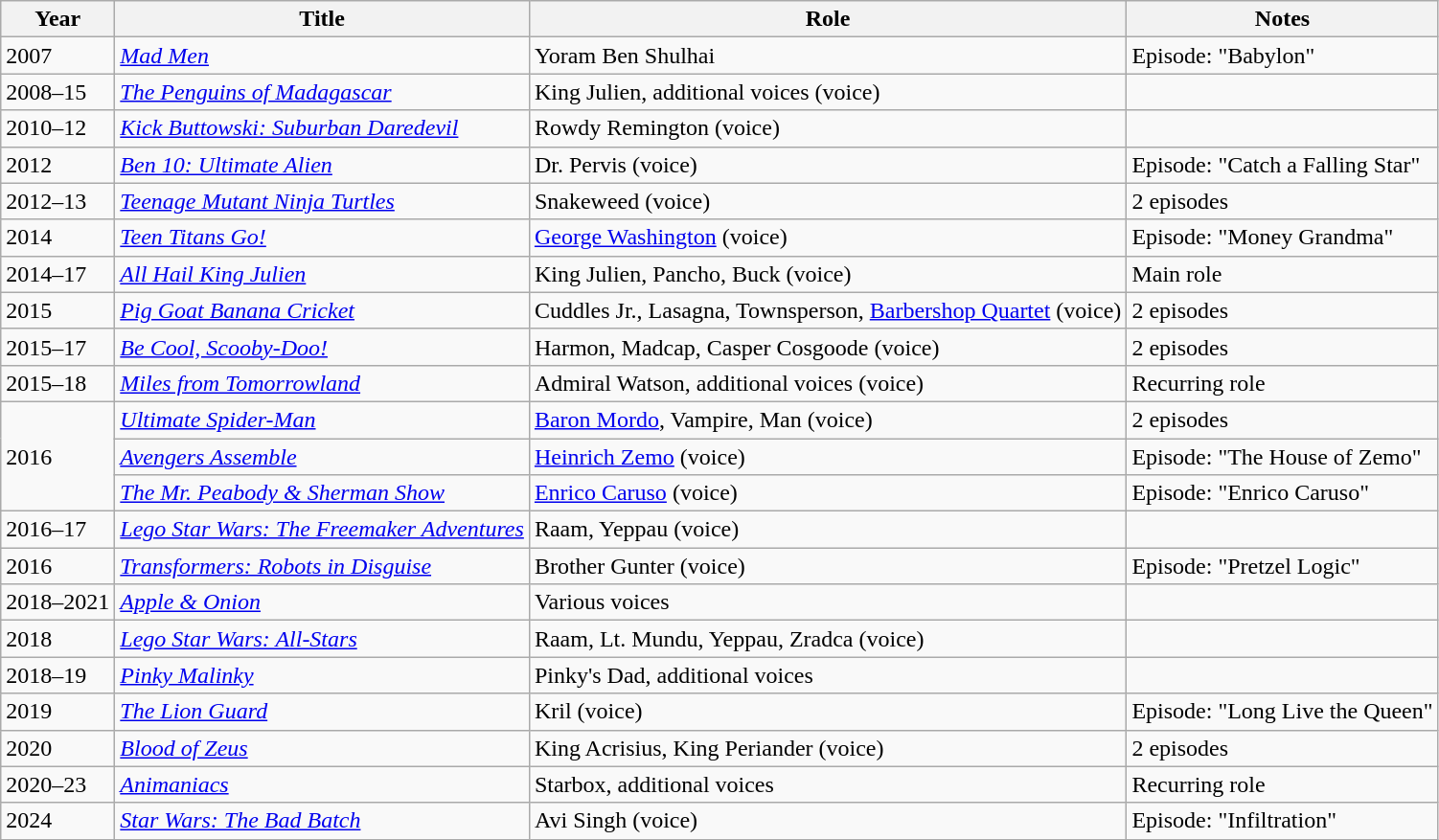<table class="wikitable sortable">
<tr>
<th>Year</th>
<th>Title</th>
<th>Role</th>
<th>Notes</th>
</tr>
<tr>
<td>2007</td>
<td><em><a href='#'>Mad Men</a></em></td>
<td>Yoram Ben Shulhai</td>
<td>Episode: "Babylon"</td>
</tr>
<tr>
<td>2008–15</td>
<td><em><a href='#'>The Penguins of Madagascar</a></em></td>
<td>King Julien, additional voices (voice)</td>
<td></td>
</tr>
<tr>
<td>2010–12</td>
<td><em><a href='#'>Kick Buttowski: Suburban Daredevil</a></em></td>
<td>Rowdy Remington (voice)</td>
<td></td>
</tr>
<tr>
<td>2012</td>
<td><em><a href='#'>Ben 10: Ultimate Alien</a></em></td>
<td>Dr. Pervis (voice)</td>
<td>Episode: "Catch a Falling Star"</td>
</tr>
<tr>
<td>2012–13</td>
<td><em><a href='#'>Teenage Mutant Ninja Turtles</a></em></td>
<td>Snakeweed (voice)</td>
<td>2 episodes</td>
</tr>
<tr>
<td>2014</td>
<td><em><a href='#'>Teen Titans Go!</a></em></td>
<td><a href='#'>George Washington</a> (voice)</td>
<td>Episode: "Money Grandma"</td>
</tr>
<tr>
<td>2014–17</td>
<td><em><a href='#'>All Hail King Julien</a></em></td>
<td>King Julien, Pancho, Buck (voice)</td>
<td>Main role</td>
</tr>
<tr>
<td>2015</td>
<td><em><a href='#'>Pig Goat Banana Cricket</a></em></td>
<td>Cuddles Jr., Lasagna, Townsperson, <a href='#'>Barbershop Quartet</a> (voice)</td>
<td>2 episodes</td>
</tr>
<tr>
<td>2015–17</td>
<td><em><a href='#'>Be Cool, Scooby-Doo!</a></em></td>
<td>Harmon, Madcap, Casper Cosgoode (voice)</td>
<td>2 episodes</td>
</tr>
<tr>
<td>2015–18</td>
<td><em><a href='#'>Miles from Tomorrowland</a></em></td>
<td>Admiral Watson, additional voices (voice)</td>
<td>Recurring role</td>
</tr>
<tr>
<td rowspan="3">2016</td>
<td><em><a href='#'>Ultimate Spider-Man</a></em></td>
<td><a href='#'>Baron Mordo</a>, Vampire, Man (voice)</td>
<td>2 episodes</td>
</tr>
<tr>
<td><em><a href='#'>Avengers Assemble</a></em></td>
<td><a href='#'>Heinrich Zemo</a> (voice)</td>
<td>Episode: "The House of Zemo"</td>
</tr>
<tr>
<td><em><a href='#'>The Mr. Peabody & Sherman Show</a></em></td>
<td><a href='#'>Enrico Caruso</a> (voice)</td>
<td>Episode: "Enrico Caruso"</td>
</tr>
<tr>
<td>2016–17</td>
<td><em><a href='#'>Lego Star Wars: The Freemaker Adventures</a></em></td>
<td>Raam, Yeppau (voice)</td>
<td></td>
</tr>
<tr>
<td>2016</td>
<td><em><a href='#'>Transformers: Robots in Disguise</a></em></td>
<td>Brother Gunter (voice)</td>
<td>Episode: "Pretzel Logic"</td>
</tr>
<tr>
<td>2018–2021</td>
<td><em><a href='#'>Apple & Onion</a></em></td>
<td>Various voices</td>
<td></td>
</tr>
<tr>
<td>2018</td>
<td><em><a href='#'>Lego Star Wars: All-Stars</a></em></td>
<td>Raam, Lt. Mundu, Yeppau, Zradca (voice)</td>
<td></td>
</tr>
<tr>
<td>2018–19</td>
<td><em><a href='#'>Pinky Malinky</a></em></td>
<td>Pinky's Dad, additional voices</td>
<td></td>
</tr>
<tr>
<td>2019</td>
<td><em><a href='#'>The Lion Guard</a></em></td>
<td>Kril (voice)</td>
<td>Episode: "Long Live the Queen"</td>
</tr>
<tr>
<td>2020</td>
<td><em><a href='#'>Blood of Zeus</a></em></td>
<td>King Acrisius, King Periander (voice)</td>
<td>2 episodes</td>
</tr>
<tr>
<td>2020–23</td>
<td><em><a href='#'>Animaniacs</a></em></td>
<td>Starbox, additional voices</td>
<td>Recurring role</td>
</tr>
<tr>
<td>2024</td>
<td><em><a href='#'>Star Wars: The Bad Batch</a></em></td>
<td>Avi Singh (voice)</td>
<td>Episode: "Infiltration"</td>
</tr>
</table>
